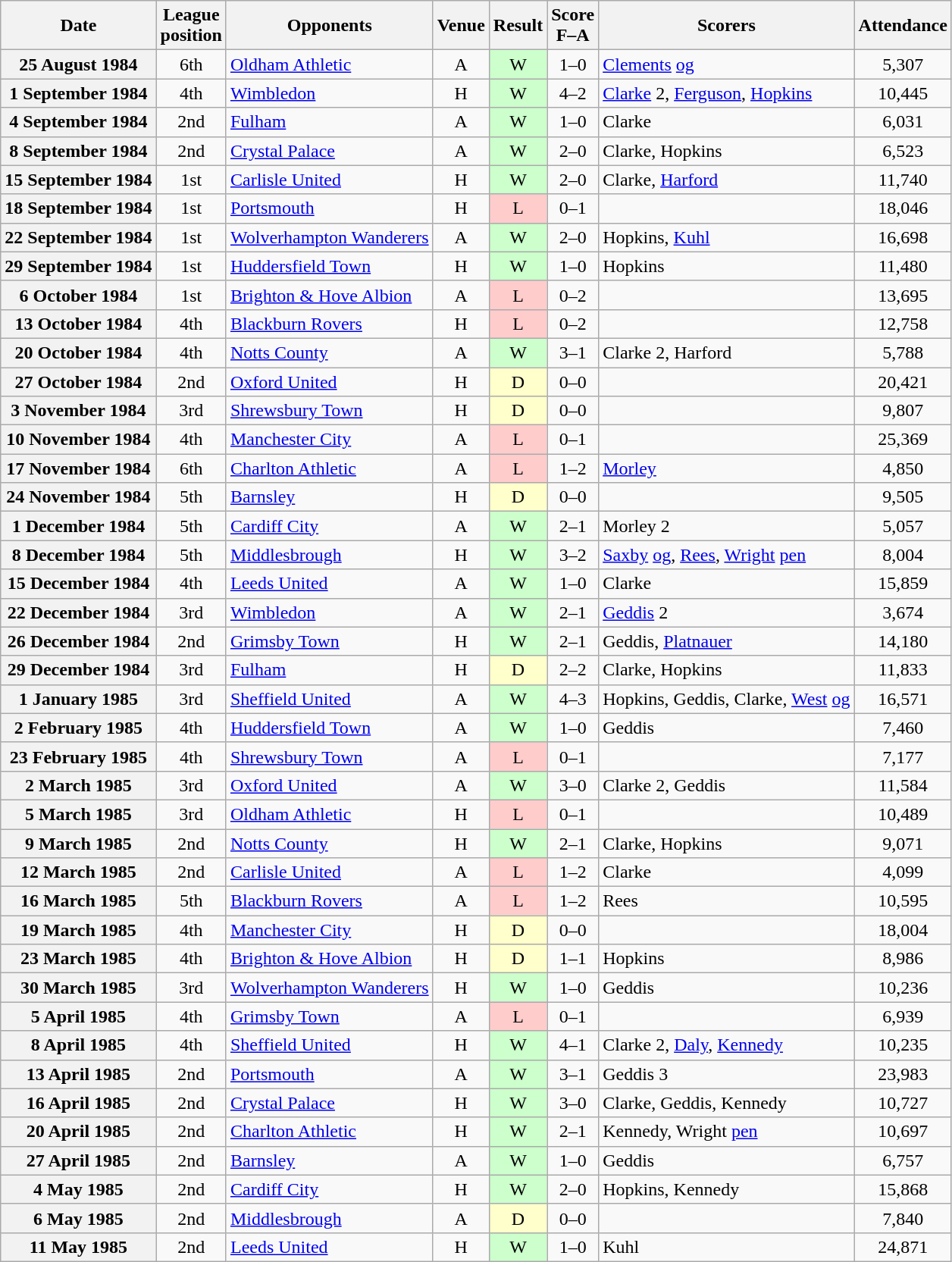<table class="wikitable plainrowheaders" style="text-align:center">
<tr>
<th scope="col">Date</th>
<th scope="col">League<br>position</th>
<th scope="col">Opponents</th>
<th scope="col">Venue</th>
<th scope="col">Result</th>
<th scope="col">Score<br>F–A</th>
<th scope="col">Scorers</th>
<th scope="col">Attendance</th>
</tr>
<tr>
<th scope="row">25 August 1984</th>
<td>6th</td>
<td align="left"><a href='#'>Oldham Athletic</a></td>
<td>A</td>
<td style="background:#cfc">W</td>
<td>1–0</td>
<td align="left"><a href='#'>Clements</a> <a href='#'>og</a></td>
<td>5,307</td>
</tr>
<tr>
<th scope="row">1 September 1984</th>
<td>4th</td>
<td align="left"><a href='#'>Wimbledon</a></td>
<td>H</td>
<td style="background:#cfc">W</td>
<td>4–2</td>
<td align="left"><a href='#'>Clarke</a> 2, <a href='#'>Ferguson</a>, <a href='#'>Hopkins</a></td>
<td>10,445</td>
</tr>
<tr>
<th scope="row">4 September 1984</th>
<td>2nd</td>
<td align="left"><a href='#'>Fulham</a></td>
<td>A</td>
<td style="background:#cfc">W</td>
<td>1–0</td>
<td align="left">Clarke</td>
<td>6,031</td>
</tr>
<tr>
<th scope="row">8 September 1984</th>
<td>2nd</td>
<td align="left"><a href='#'>Crystal Palace</a></td>
<td>A</td>
<td style="background:#cfc">W</td>
<td>2–0</td>
<td align="left">Clarke, Hopkins</td>
<td>6,523</td>
</tr>
<tr>
<th scope="row">15 September 1984</th>
<td>1st</td>
<td align="left"><a href='#'>Carlisle United</a></td>
<td>H</td>
<td style="background:#cfc">W</td>
<td>2–0</td>
<td align="left">Clarke, <a href='#'>Harford</a></td>
<td>11,740</td>
</tr>
<tr>
<th scope="row">18 September 1984</th>
<td>1st</td>
<td align="left"><a href='#'>Portsmouth</a></td>
<td>H</td>
<td style="background:#fcc">L</td>
<td>0–1</td>
<td></td>
<td>18,046</td>
</tr>
<tr>
<th scope="row">22 September 1984</th>
<td>1st</td>
<td align="left"><a href='#'>Wolverhampton Wanderers</a></td>
<td>A</td>
<td style="background:#cfc">W</td>
<td>2–0</td>
<td align="left">Hopkins, <a href='#'>Kuhl</a></td>
<td>16,698</td>
</tr>
<tr>
<th scope="row">29 September 1984</th>
<td>1st</td>
<td align="left"><a href='#'>Huddersfield Town</a></td>
<td>H</td>
<td style="background:#cfc">W</td>
<td>1–0</td>
<td align="left">Hopkins</td>
<td>11,480</td>
</tr>
<tr>
<th scope="row">6 October 1984</th>
<td>1st</td>
<td align="left"><a href='#'>Brighton & Hove Albion</a></td>
<td>A</td>
<td style="background:#fcc">L</td>
<td>0–2</td>
<td></td>
<td>13,695</td>
</tr>
<tr>
<th scope="row">13 October 1984</th>
<td>4th</td>
<td align="left"><a href='#'>Blackburn Rovers</a></td>
<td>H</td>
<td style="background:#fcc">L</td>
<td>0–2</td>
<td></td>
<td>12,758</td>
</tr>
<tr>
<th scope="row">20 October 1984</th>
<td>4th</td>
<td align="left"><a href='#'>Notts County</a></td>
<td>A</td>
<td style="background:#cfc">W</td>
<td>3–1</td>
<td align="left">Clarke 2, Harford</td>
<td>5,788</td>
</tr>
<tr>
<th scope="row">27 October 1984</th>
<td>2nd</td>
<td align="left"><a href='#'>Oxford United</a></td>
<td>H</td>
<td style="background:#ffc">D</td>
<td>0–0</td>
<td></td>
<td>20,421</td>
</tr>
<tr>
<th scope="row">3 November 1984</th>
<td>3rd</td>
<td align="left"><a href='#'>Shrewsbury Town</a></td>
<td>H</td>
<td style="background:#ffc">D</td>
<td>0–0</td>
<td></td>
<td>9,807</td>
</tr>
<tr>
<th scope="row">10 November 1984</th>
<td>4th</td>
<td align="left"><a href='#'>Manchester City</a></td>
<td>A</td>
<td style="background:#fcc">L</td>
<td>0–1</td>
<td></td>
<td>25,369</td>
</tr>
<tr>
<th scope="row">17 November 1984</th>
<td>6th</td>
<td align="left"><a href='#'>Charlton Athletic</a></td>
<td>A</td>
<td style="background:#fcc">L</td>
<td>1–2</td>
<td align="left"><a href='#'>Morley</a></td>
<td>4,850</td>
</tr>
<tr>
<th scope="row">24 November 1984</th>
<td>5th</td>
<td align="left"><a href='#'>Barnsley</a></td>
<td>H</td>
<td style="background:#ffc">D</td>
<td>0–0</td>
<td></td>
<td>9,505</td>
</tr>
<tr>
<th scope="row">1 December 1984</th>
<td>5th</td>
<td align="left"><a href='#'>Cardiff City</a></td>
<td>A</td>
<td style="background:#cfc">W</td>
<td>2–1</td>
<td align="left">Morley 2</td>
<td>5,057</td>
</tr>
<tr>
<th scope="row">8 December 1984</th>
<td>5th</td>
<td align="left"><a href='#'>Middlesbrough</a></td>
<td>H</td>
<td style="background:#cfc">W</td>
<td>3–2</td>
<td align="left"><a href='#'>Saxby</a> <a href='#'>og</a>, <a href='#'>Rees</a>, <a href='#'>Wright</a> <a href='#'>pen</a></td>
<td>8,004</td>
</tr>
<tr>
<th scope="row">15 December 1984</th>
<td>4th</td>
<td align="left"><a href='#'>Leeds United</a></td>
<td>A</td>
<td style="background:#cfc">W</td>
<td>1–0</td>
<td align="left">Clarke</td>
<td>15,859</td>
</tr>
<tr>
<th scope="row">22 December 1984</th>
<td>3rd</td>
<td align="left"><a href='#'>Wimbledon</a></td>
<td>A</td>
<td style="background:#cfc">W</td>
<td>2–1</td>
<td align="left"><a href='#'>Geddis</a> 2</td>
<td>3,674</td>
</tr>
<tr>
<th scope="row">26 December 1984</th>
<td>2nd</td>
<td align="left"><a href='#'>Grimsby Town</a></td>
<td>H</td>
<td style="background:#cfc">W</td>
<td>2–1</td>
<td align="left">Geddis, <a href='#'>Platnauer</a></td>
<td>14,180</td>
</tr>
<tr>
<th scope="row">29 December 1984</th>
<td>3rd</td>
<td align="left"><a href='#'>Fulham</a></td>
<td>H</td>
<td style="background:#ffc">D</td>
<td>2–2</td>
<td align="left">Clarke, Hopkins</td>
<td>11,833</td>
</tr>
<tr>
<th scope="row">1 January 1985</th>
<td>3rd</td>
<td align="left"><a href='#'>Sheffield United</a></td>
<td>A</td>
<td style="background:#cfc">W</td>
<td>4–3</td>
<td align="left">Hopkins, Geddis, Clarke, <a href='#'>West</a> <a href='#'>og</a></td>
<td>16,571</td>
</tr>
<tr>
<th scope="row">2 February 1985</th>
<td>4th</td>
<td align="left"><a href='#'>Huddersfield Town</a></td>
<td>A</td>
<td style="background:#cfc">W</td>
<td>1–0</td>
<td align="left">Geddis</td>
<td>7,460</td>
</tr>
<tr>
<th scope="row">23 February 1985</th>
<td>4th</td>
<td align="left"><a href='#'>Shrewsbury Town</a></td>
<td>A</td>
<td style="background:#fcc">L</td>
<td>0–1</td>
<td></td>
<td>7,177</td>
</tr>
<tr>
<th scope="row">2 March 1985</th>
<td>3rd</td>
<td align="left"><a href='#'>Oxford United</a></td>
<td>A</td>
<td style="background:#cfc">W</td>
<td>3–0</td>
<td align="left">Clarke 2, Geddis</td>
<td>11,584</td>
</tr>
<tr>
<th scope="row">5 March 1985</th>
<td>3rd</td>
<td align="left"><a href='#'>Oldham Athletic</a></td>
<td>H</td>
<td style="background:#fcc">L</td>
<td>0–1</td>
<td></td>
<td>10,489</td>
</tr>
<tr>
<th scope="row">9 March 1985</th>
<td>2nd</td>
<td align="left"><a href='#'>Notts County</a></td>
<td>H</td>
<td style="background:#cfc">W</td>
<td>2–1</td>
<td align="left">Clarke, Hopkins</td>
<td>9,071</td>
</tr>
<tr>
<th scope="row">12 March 1985</th>
<td>2nd</td>
<td align="left"><a href='#'>Carlisle United</a></td>
<td>A</td>
<td style="background:#fcc">L</td>
<td>1–2</td>
<td align="left">Clarke</td>
<td>4,099</td>
</tr>
<tr>
<th scope="row">16 March 1985</th>
<td>5th</td>
<td align="left"><a href='#'>Blackburn Rovers</a></td>
<td>A</td>
<td style="background:#fcc">L</td>
<td>1–2</td>
<td align="left">Rees</td>
<td>10,595</td>
</tr>
<tr>
<th scope="row">19 March 1985</th>
<td>4th</td>
<td align="left"><a href='#'>Manchester City</a></td>
<td>H</td>
<td style="background:#ffc">D</td>
<td>0–0</td>
<td></td>
<td>18,004</td>
</tr>
<tr>
<th scope="row">23 March 1985</th>
<td>4th</td>
<td align="left"><a href='#'>Brighton & Hove Albion</a></td>
<td>H</td>
<td style="background:#ffc">D</td>
<td>1–1</td>
<td align="left">Hopkins</td>
<td>8,986</td>
</tr>
<tr>
<th scope="row">30 March 1985</th>
<td>3rd</td>
<td align="left"><a href='#'>Wolverhampton Wanderers</a></td>
<td>H</td>
<td style="background:#cfc">W</td>
<td>1–0</td>
<td align="left">Geddis</td>
<td>10,236</td>
</tr>
<tr>
<th scope="row">5 April 1985</th>
<td>4th</td>
<td align="left"><a href='#'>Grimsby Town</a></td>
<td>A</td>
<td style="background:#fcc">L</td>
<td>0–1</td>
<td></td>
<td>6,939</td>
</tr>
<tr>
<th scope="row">8 April 1985</th>
<td>4th</td>
<td align="left"><a href='#'>Sheffield United</a></td>
<td>H</td>
<td style="background:#cfc">W</td>
<td>4–1</td>
<td align="left">Clarke 2, <a href='#'>Daly</a>, <a href='#'>Kennedy</a></td>
<td>10,235</td>
</tr>
<tr>
<th scope="row">13 April 1985</th>
<td>2nd</td>
<td align="left"><a href='#'>Portsmouth</a></td>
<td>A</td>
<td style="background:#cfc">W</td>
<td>3–1</td>
<td align="left">Geddis 3</td>
<td>23,983</td>
</tr>
<tr>
<th scope="row">16 April 1985</th>
<td>2nd</td>
<td align="left"><a href='#'>Crystal Palace</a></td>
<td>H</td>
<td style="background:#cfc">W</td>
<td>3–0</td>
<td align="left">Clarke, Geddis, Kennedy</td>
<td>10,727</td>
</tr>
<tr>
<th scope="row">20 April 1985</th>
<td>2nd</td>
<td align="left"><a href='#'>Charlton Athletic</a></td>
<td>H</td>
<td style="background:#cfc">W</td>
<td>2–1</td>
<td align="left">Kennedy, Wright <a href='#'>pen</a></td>
<td>10,697</td>
</tr>
<tr>
<th scope="row">27 April 1985</th>
<td>2nd</td>
<td align="left"><a href='#'>Barnsley</a></td>
<td>A</td>
<td style="background:#cfc">W</td>
<td>1–0</td>
<td align="left">Geddis</td>
<td>6,757</td>
</tr>
<tr>
<th scope="row">4 May 1985</th>
<td>2nd</td>
<td align="left"><a href='#'>Cardiff City</a></td>
<td>H</td>
<td style="background:#cfc">W</td>
<td>2–0</td>
<td align="left">Hopkins, Kennedy</td>
<td>15,868</td>
</tr>
<tr>
<th scope="row">6 May 1985</th>
<td>2nd</td>
<td align="left"><a href='#'>Middlesbrough</a></td>
<td>A</td>
<td style="background:#ffc">D</td>
<td>0–0</td>
<td></td>
<td>7,840</td>
</tr>
<tr>
<th scope="row">11 May 1985</th>
<td>2nd</td>
<td align="left"><a href='#'>Leeds United</a></td>
<td>H</td>
<td style="background:#cfc">W</td>
<td>1–0</td>
<td align="left">Kuhl</td>
<td>24,871</td>
</tr>
</table>
